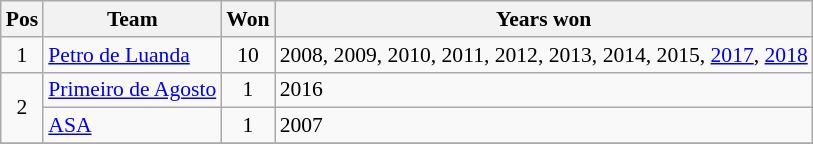<table class="wikitable" style="font-size:90%;">
<tr>
<th>Pos</th>
<th>Team</th>
<th>Won</th>
<th>Years won</th>
</tr>
<tr>
<td align=center>1</td>
<td><a href='#'>Petro de Luanda</a></td>
<td align=center>10</td>
<td>2008, 2009, 2010, 2011, 2012, 2013, 2014, 2015, <a href='#'>2017</a>, <a href='#'>2018</a></td>
</tr>
<tr>
<td align=center rowspan=2>2</td>
<td><a href='#'>Primeiro de Agosto</a></td>
<td align=center>1</td>
<td>2016</td>
</tr>
<tr>
<td><a href='#'>ASA</a></td>
<td align=center>1</td>
<td>2007</td>
</tr>
<tr>
</tr>
</table>
